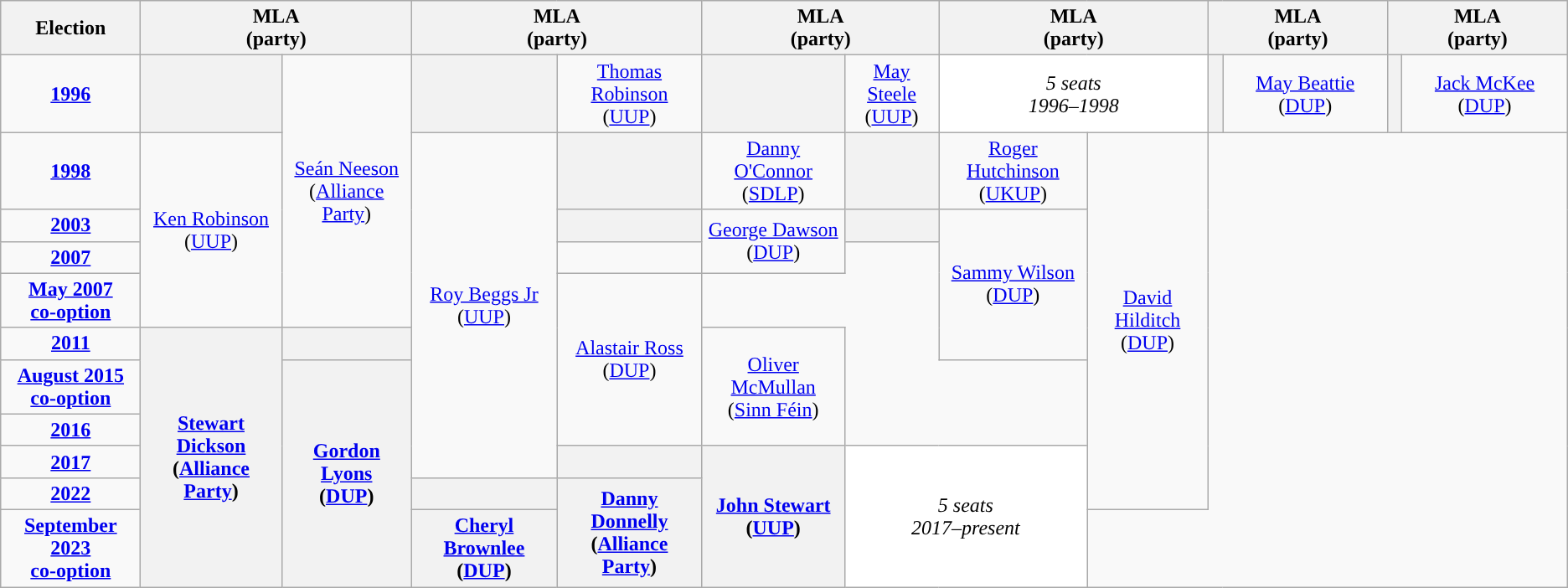<table class="wikitable" style="text-align:center">
<tr>
<th>Election</th>
<th scope="col" width="150" colspan = "2">MLA<br> (party)</th>
<th scope="col" width="150" colspan = "2">MLA<br> (party)</th>
<th scope="col" width="150" colspan = "2">MLA<br> (party)</th>
<th scope="col" width="150" colspan = "2">MLA<br> (party)</th>
<th scope="col" width="150" colspan = "2">MLA<br> (party)</th>
<th scope="col" width="150" colspan = "2">MLA<br> (party)</th>
</tr>
<tr>
<td><strong><a href='#'>1996</a></strong></td>
<th style="background-color: "></th>
<td rowspan=5><a href='#'>Seán Neeson</a><br>(<a href='#'>Alliance Party</a>)</td>
<th style="background-color: "></th>
<td><a href='#'>Thomas Robinson</a><br>(<a href='#'>UUP</a>)</td>
<th style="background-color: "></th>
<td><a href='#'>May Steele</a><br>(<a href='#'>UUP</a>)</td>
<td style="background-color:#FFFFFF" colspan=2><em>5 seats<br>1996–1998</em></td>
<th style="background-color: "></th>
<td><a href='#'>May Beattie</a><br>(<a href='#'>DUP</a>)</td>
<th style="background-color: "></th>
<td><a href='#'>Jack McKee</a><br>(<a href='#'>DUP</a>)</td>
</tr>
<tr>
<td><strong><a href='#'>1998</a></strong></td>
<td rowspan=4><a href='#'>Ken Robinson</a><br>(<a href='#'>UUP</a>)</td>
<td rowspan=8><a href='#'>Roy Beggs Jr</a><br>(<a href='#'>UUP</a>)</td>
<th style="background-color: "></th>
<td><a href='#'>Danny O'Connor</a><br>(<a href='#'>SDLP</a>)</td>
<th style="background-color: "></th>
<td><a href='#'>Roger Hutchinson</a><br>(<a href='#'>UKUP</a>)</td>
<td rowspan="9"><a href='#'>David Hilditch</a><br>(<a href='#'>DUP</a>)</td>
</tr>
<tr>
<td><strong><a href='#'>2003</a></strong></td>
<th style="background-color: "></th>
<td rowspan=2><a href='#'>George Dawson</a><br>(<a href='#'>DUP</a>)</td>
<th style="background-color: "></th>
<td rowspan=4><a href='#'>Sammy Wilson</a><br>(<a href='#'>DUP</a>)</td>
</tr>
<tr>
<td><strong><a href='#'>2007</a></strong></td>
</tr>
<tr>
<td><strong><a href='#'>May 2007<br>co-option</a></strong></td>
<td rowspan=4><a href='#'>Alastair Ross</a><br>(<a href='#'>DUP</a>)</td>
</tr>
<tr>
<td><strong><a href='#'>2011</a></strong></td>
<th rowspan="6"><a href='#'>Stewart Dickson</a><br>(<a href='#'>Alliance Party</a>)</th>
<th style="background-color: "></th>
<td rowspan=3><a href='#'>Oliver McMullan</a><br>(<a href='#'>Sinn Féin</a>)</td>
</tr>
<tr>
<td><strong><a href='#'>August 2015<br>co-option</a></strong></td>
<th rowspan="5"><a href='#'>Gordon Lyons</a><br>(<a href='#'>DUP</a>)</th>
</tr>
<tr>
<td><strong><a href='#'>2016</a></strong></td>
</tr>
<tr>
<td><strong><a href='#'>2017</a></strong></td>
<th style="background-color: "></th>
<th rowspan="3"><a href='#'>John Stewart</a><br>(<a href='#'>UUP</a>)</th>
<td colspan="2" rowspan="3" style="background-color:#FFFFFF"><em>5 seats<br>2017–present</em></td>
</tr>
<tr>
<td><strong><a href='#'>2022</a></strong></td>
<th style="background-color: "></th>
<th rowspan="2"><a href='#'>Danny Donnelly</a><br>(<a href='#'>Alliance Party</a>)</th>
</tr>
<tr>
<td><strong><a href='#'>September 2023<br>co-option</a></strong></td>
<th rowspan="1"><a href='#'>Cheryl Brownlee</a><br>(<a href='#'>DUP</a>)</th>
</tr>
</table>
